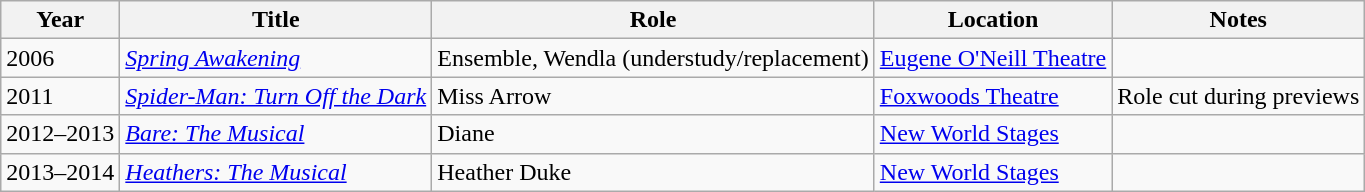<table class="wikitable">
<tr>
<th>Year</th>
<th>Title</th>
<th>Role</th>
<th>Location</th>
<th>Notes</th>
</tr>
<tr>
<td>2006</td>
<td><em><a href='#'>Spring Awakening</a></em></td>
<td>Ensemble, Wendla (understudy/replacement)</td>
<td><a href='#'>Eugene O'Neill Theatre</a></td>
<td></td>
</tr>
<tr>
<td>2011</td>
<td><em><a href='#'>Spider-Man: Turn Off the Dark</a></em></td>
<td>Miss Arrow</td>
<td><a href='#'>Foxwoods Theatre</a></td>
<td>Role cut during previews</td>
</tr>
<tr>
<td>2012–2013</td>
<td><em><a href='#'>Bare: The Musical</a></em></td>
<td>Diane</td>
<td><a href='#'>New World Stages</a></td>
<td></td>
</tr>
<tr>
<td>2013–2014</td>
<td><em><a href='#'>Heathers: The Musical</a></em></td>
<td>Heather Duke</td>
<td><a href='#'>New World Stages</a></td>
<td></td>
</tr>
</table>
